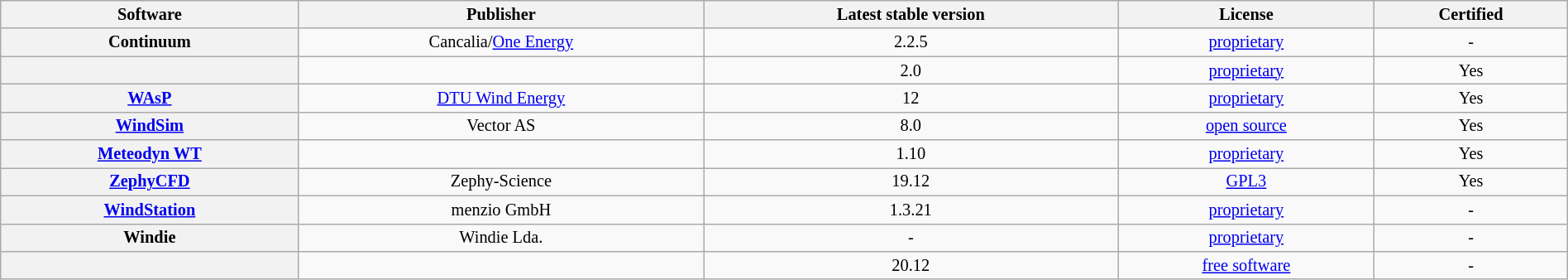<table class="wikitable sortable" style="font-size: 85%; border: gray solid 1px; border-collapse: collapse; text-align: center; width: 100%;">
<tr>
<th>Software</th>
<th>Publisher</th>
<th>Latest stable version</th>
<th>License</th>
<th>Certified</th>
</tr>
<tr>
<th>Continuum</th>
<td>Cancalia/<a href='#'>One Energy</a></td>
<td>2.2.5</td>
<td><a href='#'>proprietary</a></td>
<td>-</td>
</tr>
<tr>
<th></th>
<td></td>
<td>2.0</td>
<td><a href='#'>proprietary</a></td>
<td>Yes</td>
</tr>
<tr>
<th><a href='#'>WAsP</a></th>
<td><a href='#'>DTU Wind Energy</a></td>
<td>12</td>
<td><a href='#'>proprietary</a></td>
<td>Yes</td>
</tr>
<tr>
<th><a href='#'>WindSim</a></th>
<td>Vector AS</td>
<td>8.0</td>
<td><a href='#'>open source</a></td>
<td>Yes</td>
</tr>
<tr>
<th><a href='#'>Meteodyn WT</a></th>
<td></td>
<td>1.10</td>
<td><a href='#'>proprietary</a></td>
<td>Yes</td>
</tr>
<tr>
<th><a href='#'>ZephyCFD</a></th>
<td>Zephy-Science</td>
<td>19.12</td>
<td><a href='#'>GPL3</a></td>
<td>Yes</td>
</tr>
<tr>
<th><a href='#'>WindStation</a></th>
<td>menzio GmbH</td>
<td>1.3.21</td>
<td><a href='#'>proprietary</a></td>
<td>-</td>
</tr>
<tr>
<th>Windie</th>
<td>Windie Lda.</td>
<td>-</td>
<td><a href='#'>proprietary</a></td>
<td>-</td>
</tr>
<tr>
<th></th>
<td></td>
<td>20.12</td>
<td><a href='#'>free software</a></td>
<td>-</td>
</tr>
</table>
